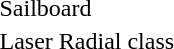<table>
<tr>
<td>Sailboard<br></td>
<td></td>
<td></td>
<td></td>
</tr>
<tr>
<td>Laser Radial class<br></td>
<td></td>
<td></td>
<td></td>
</tr>
</table>
